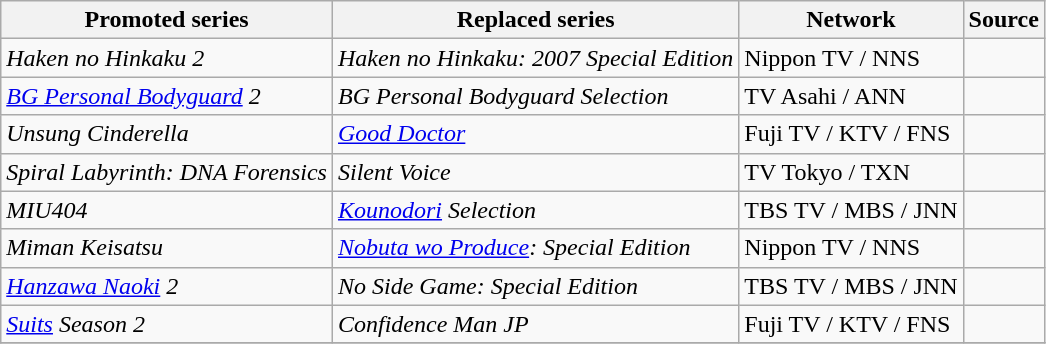<table class="wikitable sortable">
<tr>
<th>Promoted series</th>
<th>Replaced series</th>
<th>Network</th>
<th>Source</th>
</tr>
<tr>
<td><em>Haken no Hinkaku 2</em></td>
<td><em>Haken no Hinkaku: 2007 Special Edition</em></td>
<td>Nippon TV / NNS</td>
<td></td>
</tr>
<tr>
<td><em><a href='#'>BG Personal Bodyguard</a> 2</em></td>
<td><em>BG Personal Bodyguard Selection</em></td>
<td>TV Asahi / ANN</td>
<td></td>
</tr>
<tr>
<td><em>Unsung Cinderella</em></td>
<td><em><a href='#'>Good Doctor</a></em></td>
<td>Fuji TV / KTV / FNS</td>
<td></td>
</tr>
<tr>
<td><em>Spiral Labyrinth: DNA Forensics</em></td>
<td><em>Silent Voice</em></td>
<td>TV Tokyo / TXN</td>
<td></td>
</tr>
<tr>
<td><em>MIU404</em></td>
<td><em><a href='#'>Kounodori</a> Selection</em></td>
<td>TBS TV / MBS / JNN</td>
<td></td>
</tr>
<tr>
<td><em>Miman Keisatsu</em></td>
<td><em><a href='#'>Nobuta wo Produce</a>: Special Edition</em></td>
<td>Nippon TV / NNS</td>
<td></td>
</tr>
<tr>
<td><em><a href='#'>Hanzawa Naoki</a> 2</em></td>
<td><em>No Side Game: Special Edition</em></td>
<td>TBS TV / MBS / JNN</td>
<td></td>
</tr>
<tr>
<td><em><a href='#'>Suits</a> Season 2</em></td>
<td><em>Confidence Man JP</em></td>
<td>Fuji TV / KTV / FNS</td>
<td></td>
</tr>
<tr>
</tr>
</table>
